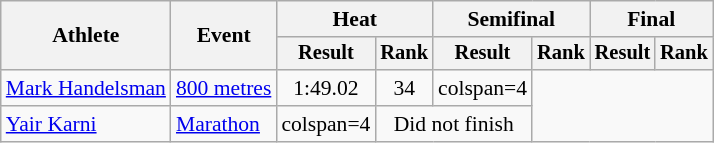<table class=wikitable style=font-size:90%>
<tr>
<th rowspan=2>Athlete</th>
<th rowspan=2>Event</th>
<th colspan=2>Heat</th>
<th colspan=2>Semifinal</th>
<th colspan=2>Final</th>
</tr>
<tr style=font-size:95%>
<th>Result</th>
<th>Rank</th>
<th>Result</th>
<th>Rank</th>
<th>Result</th>
<th>Rank</th>
</tr>
<tr align=center>
<td align=left><a href='#'>Mark Handelsman</a></td>
<td align=left><a href='#'>800 metres</a></td>
<td>1:49.02</td>
<td>34</td>
<td>colspan=4 </td>
</tr>
<tr align=center>
<td align=left><a href='#'>Yair Karni</a></td>
<td align=left><a href='#'>Marathon</a></td>
<td>colspan=4 </td>
<td colspan=2>Did not finish</td>
</tr>
</table>
